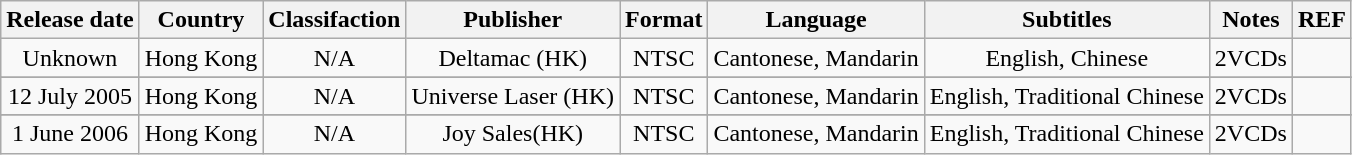<table class="wikitable">
<tr>
<th>Release date<br></th>
<th>Country<br></th>
<th>Classifaction<br></th>
<th>Publisher <br></th>
<th>Format <br></th>
<th>Language</th>
<th>Subtitles</th>
<th>Notes<br></th>
<th>REF</th>
</tr>
<tr style="text-align:center;">
<td>Unknown</td>
<td>Hong Kong</td>
<td>N/A</td>
<td>Deltamac (HK)</td>
<td>NTSC</td>
<td>Cantonese, Mandarin</td>
<td>English, Chinese</td>
<td>2VCDs</td>
<td></td>
</tr>
<tr>
</tr>
<tr style="text-align:center;">
<td>12 July 2005</td>
<td>Hong Kong</td>
<td>N/A</td>
<td>Universe Laser (HK)</td>
<td>NTSC</td>
<td>Cantonese, Mandarin</td>
<td>English, Traditional Chinese</td>
<td>2VCDs</td>
<td></td>
</tr>
<tr>
</tr>
<tr style="text-align:center;">
<td>1 June 2006</td>
<td>Hong Kong</td>
<td>N/A</td>
<td>Joy Sales(HK)</td>
<td>NTSC</td>
<td>Cantonese, Mandarin</td>
<td>English, Traditional Chinese</td>
<td>2VCDs</td>
<td></td>
</tr>
</table>
